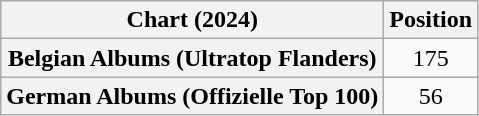<table class="wikitable sortable plainrowheaders" style="text-align:center">
<tr>
<th scope="col">Chart (2024)</th>
<th scope="col">Position</th>
</tr>
<tr>
<th scope="row">Belgian Albums (Ultratop Flanders)</th>
<td>175</td>
</tr>
<tr>
<th scope="row">German Albums (Offizielle Top 100)</th>
<td>56</td>
</tr>
</table>
